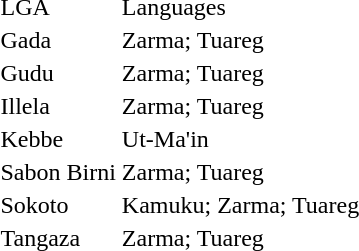<table class=“wikitable>
<tr>
<td>LGA</td>
<td>Languages</td>
</tr>
<tr>
<td>Gada</td>
<td>Zarma; Tuareg</td>
</tr>
<tr>
<td>Gudu</td>
<td>Zarma; Tuareg</td>
</tr>
<tr>
<td>Illela</td>
<td>Zarma; Tuareg</td>
</tr>
<tr>
<td>Kebbe</td>
<td>Ut-Ma'in</td>
</tr>
<tr>
<td>Sabon Birni</td>
<td>Zarma; Tuareg</td>
</tr>
<tr>
<td>Sokoto</td>
<td>Kamuku; Zarma; Tuareg</td>
</tr>
<tr>
<td>Tangaza</td>
<td>Zarma; Tuareg</td>
</tr>
</table>
